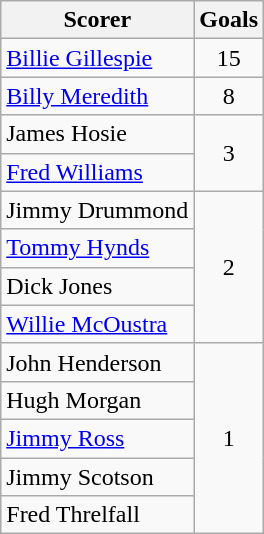<table class="wikitable">
<tr>
<th>Scorer</th>
<th>Goals</th>
</tr>
<tr>
<td> <a href='#'>Billie Gillespie</a></td>
<td align=center>15</td>
</tr>
<tr>
<td> <a href='#'>Billy Meredith</a></td>
<td align=center>8</td>
</tr>
<tr>
<td>James Hosie</td>
<td rowspan="2" align=center>3</td>
</tr>
<tr>
<td> <a href='#'>Fred Williams</a></td>
</tr>
<tr>
<td>Jimmy Drummond</td>
<td rowspan="4" align=center>2</td>
</tr>
<tr>
<td> <a href='#'>Tommy Hynds</a></td>
</tr>
<tr>
<td>Dick Jones</td>
</tr>
<tr>
<td> <a href='#'>Willie McOustra</a></td>
</tr>
<tr>
<td>John Henderson</td>
<td rowspan="5" align=center>1</td>
</tr>
<tr>
<td>Hugh Morgan</td>
</tr>
<tr>
<td> <a href='#'>Jimmy Ross</a></td>
</tr>
<tr>
<td>Jimmy Scotson</td>
</tr>
<tr>
<td>Fred Threlfall</td>
</tr>
</table>
